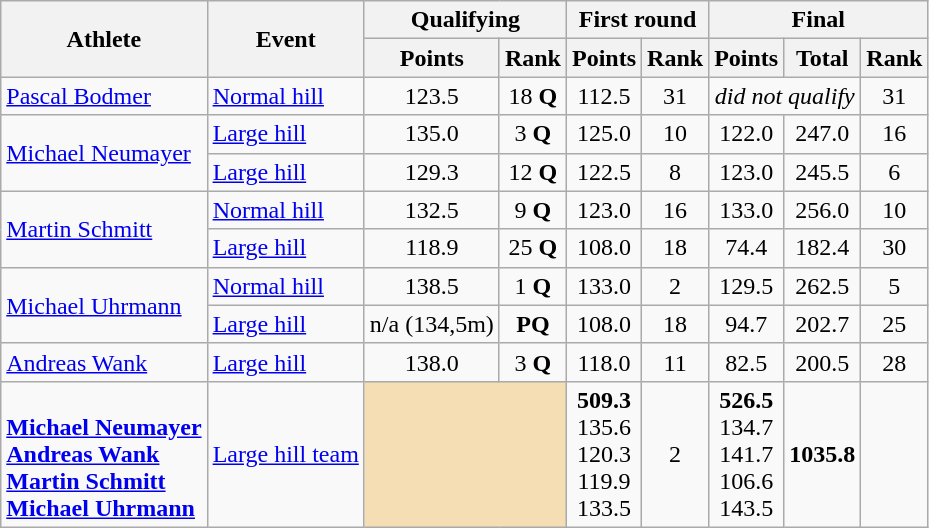<table class="wikitable">
<tr>
<th rowspan="2">Athlete</th>
<th rowspan="2">Event</th>
<th colspan="2">Qualifying</th>
<th colspan="2">First round</th>
<th colspan="3">Final</th>
</tr>
<tr>
<th>Points</th>
<th>Rank</th>
<th>Points</th>
<th>Rank</th>
<th>Points</th>
<th>Total</th>
<th>Rank</th>
</tr>
<tr>
<td rowspan=1><a href='#'>Pascal Bodmer</a></td>
<td><a href='#'>Normal hill</a></td>
<td align="center">123.5</td>
<td align="center">18 <strong>Q</strong></td>
<td align="center">112.5</td>
<td align="center">31</td>
<td colspan="2" align="center"><em>did not qualify</em></td>
<td align="center">31</td>
</tr>
<tr>
<td rowspan=2><a href='#'>Michael Neumayer</a></td>
<td><a href='#'>Large hill</a></td>
<td align="center">135.0</td>
<td align="center">3 <strong>Q</strong></td>
<td align="center">125.0</td>
<td align="center">10</td>
<td align="center">122.0</td>
<td align="center">247.0</td>
<td align="center">16</td>
</tr>
<tr>
<td><a href='#'>Large hill</a></td>
<td align="center">129.3</td>
<td align="center">12 <strong>Q</strong></td>
<td align="center">122.5</td>
<td align="center">8</td>
<td align="center">123.0</td>
<td align="center">245.5</td>
<td align="center">6</td>
</tr>
<tr>
<td rowspan=2><a href='#'>Martin Schmitt</a></td>
<td><a href='#'>Normal hill</a></td>
<td align="center">132.5</td>
<td align="center">9 <strong>Q</strong></td>
<td align="center">123.0</td>
<td align="center">16</td>
<td align="center">133.0</td>
<td align="center">256.0</td>
<td align="center">10</td>
</tr>
<tr>
<td><a href='#'>Large hill</a></td>
<td align="center">118.9</td>
<td align="center">25 <strong>Q</strong></td>
<td align="center">108.0</td>
<td align="center">18</td>
<td align="center">74.4</td>
<td align="center">182.4</td>
<td align="center">30</td>
</tr>
<tr>
<td rowspan=2><a href='#'>Michael Uhrmann</a></td>
<td><a href='#'>Normal hill</a></td>
<td align="center">138.5</td>
<td align="center">1 <strong>Q</strong></td>
<td align="center">133.0</td>
<td align="center">2</td>
<td align="center">129.5</td>
<td align="center">262.5</td>
<td align="center">5</td>
</tr>
<tr>
<td><a href='#'>Large hill</a></td>
<td align="center">n/a (134,5m)</td>
<td align="center"><strong>PQ</strong></td>
<td align="center">108.0</td>
<td align="center">18</td>
<td align="center">94.7</td>
<td align="center">202.7</td>
<td align="center">25</td>
</tr>
<tr>
<td rowspan=1><a href='#'>Andreas Wank</a></td>
<td><a href='#'>Large hill</a></td>
<td align="center">138.0</td>
<td align="center">3 <strong>Q</strong></td>
<td align="center">118.0</td>
<td align="center">11</td>
<td align="center">82.5</td>
<td align="center">200.5</td>
<td align="center">28</td>
</tr>
<tr>
<td><br><strong><a href='#'>Michael Neumayer</a></strong><br><strong><a href='#'>Andreas Wank</a></strong><br><strong><a href='#'>Martin Schmitt</a></strong><br><strong><a href='#'>Michael Uhrmann</a></strong></td>
<td><a href='#'>Large hill team</a></td>
<td bgcolor="wheat" colspan="2"></td>
<td align="center"><strong>509.3</strong><br>135.6<br>120.3<br>119.9<br>133.5</td>
<td align="center">2</td>
<td align="center"><strong>526.5</strong><br>134.7<br>141.7<br>106.6<br>143.5</td>
<td align="center"><strong>1035.8</strong></td>
<td align="center"></td>
</tr>
</table>
